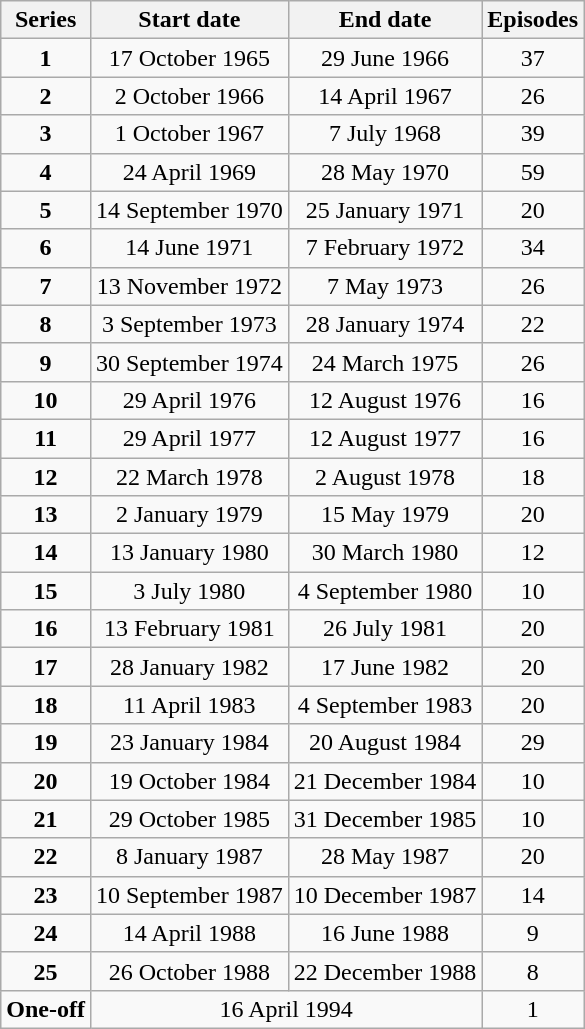<table class="wikitable" style="text-align:center;">
<tr>
<th>Series</th>
<th>Start date</th>
<th>End date</th>
<th>Episodes</th>
</tr>
<tr>
<td><strong>1</strong></td>
<td>17 October 1965</td>
<td>29 June 1966</td>
<td>37</td>
</tr>
<tr>
<td><strong>2</strong></td>
<td>2 October 1966</td>
<td>14 April 1967</td>
<td>26</td>
</tr>
<tr>
<td><strong>3</strong></td>
<td>1 October 1967</td>
<td>7 July 1968</td>
<td>39</td>
</tr>
<tr>
<td><strong>4</strong></td>
<td>24 April 1969</td>
<td>28 May 1970</td>
<td>59</td>
</tr>
<tr>
<td><strong>5</strong></td>
<td>14 September 1970</td>
<td>25 January 1971</td>
<td>20</td>
</tr>
<tr>
<td><strong>6</strong></td>
<td>14 June 1971</td>
<td>7 February 1972</td>
<td>34</td>
</tr>
<tr>
<td><strong>7</strong></td>
<td>13 November 1972</td>
<td>7 May 1973</td>
<td>26</td>
</tr>
<tr>
<td><strong>8</strong></td>
<td>3 September 1973</td>
<td>28 January 1974</td>
<td>22</td>
</tr>
<tr>
<td><strong>9</strong></td>
<td>30 September 1974</td>
<td>24 March 1975</td>
<td>26</td>
</tr>
<tr>
<td><strong>10</strong></td>
<td>29 April 1976</td>
<td>12 August 1976</td>
<td>16</td>
</tr>
<tr>
<td><strong>11</strong></td>
<td>29 April 1977</td>
<td>12 August 1977</td>
<td>16</td>
</tr>
<tr>
<td><strong>12</strong></td>
<td>22 March 1978</td>
<td>2 August 1978</td>
<td>18</td>
</tr>
<tr>
<td><strong>13</strong></td>
<td>2 January 1979</td>
<td>15 May 1979</td>
<td>20</td>
</tr>
<tr>
<td><strong>14</strong></td>
<td>13 January 1980</td>
<td>30 March 1980</td>
<td>12</td>
</tr>
<tr>
<td><strong>15</strong></td>
<td>3 July 1980</td>
<td>4 September 1980</td>
<td>10</td>
</tr>
<tr>
<td><strong>16</strong></td>
<td>13 February 1981</td>
<td>26 July 1981</td>
<td>20</td>
</tr>
<tr>
<td><strong>17</strong></td>
<td>28 January 1982</td>
<td>17 June 1982</td>
<td>20</td>
</tr>
<tr>
<td><strong>18</strong></td>
<td>11 April 1983</td>
<td>4 September 1983</td>
<td>20</td>
</tr>
<tr>
<td><strong>19</strong></td>
<td>23 January 1984</td>
<td>20 August 1984</td>
<td>29</td>
</tr>
<tr>
<td><strong>20</strong></td>
<td>19 October 1984</td>
<td>21 December 1984</td>
<td>10</td>
</tr>
<tr>
<td><strong>21</strong></td>
<td>29 October 1985</td>
<td>31 December 1985</td>
<td>10</td>
</tr>
<tr>
<td><strong>22</strong></td>
<td>8 January 1987</td>
<td>28 May 1987</td>
<td>20</td>
</tr>
<tr>
<td><strong>23</strong></td>
<td>10 September 1987</td>
<td>10 December 1987</td>
<td>14</td>
</tr>
<tr>
<td><strong>24</strong></td>
<td>14 April 1988</td>
<td>16 June 1988</td>
<td>9</td>
</tr>
<tr>
<td><strong>25</strong></td>
<td>26 October 1988</td>
<td>22 December 1988</td>
<td>8</td>
</tr>
<tr>
<td><strong>One-off</strong></td>
<td colspan=2>16 April 1994</td>
<td>1</td>
</tr>
</table>
